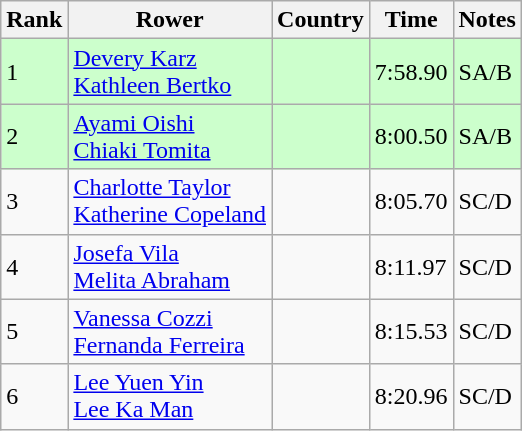<table class="wikitable">
<tr>
<th>Rank</th>
<th>Rower</th>
<th>Country</th>
<th>Time</th>
<th>Notes</th>
</tr>
<tr bgcolor=ccffcc>
<td>1</td>
<td><a href='#'>Devery Karz</a><br><a href='#'>Kathleen Bertko</a></td>
<td></td>
<td>7:58.90</td>
<td>SA/B</td>
</tr>
<tr bgcolor=ccffcc>
<td>2</td>
<td><a href='#'>Ayami Oishi</a><br><a href='#'>Chiaki Tomita</a></td>
<td></td>
<td>8:00.50</td>
<td>SA/B</td>
</tr>
<tr>
<td>3</td>
<td><a href='#'>Charlotte Taylor</a><br><a href='#'>Katherine Copeland</a></td>
<td></td>
<td>8:05.70</td>
<td>SC/D</td>
</tr>
<tr>
<td>4</td>
<td><a href='#'>Josefa Vila</a><br><a href='#'>Melita Abraham</a></td>
<td></td>
<td>8:11.97</td>
<td>SC/D</td>
</tr>
<tr>
<td>5</td>
<td><a href='#'>Vanessa Cozzi</a><br><a href='#'>Fernanda Ferreira</a></td>
<td></td>
<td>8:15.53</td>
<td>SC/D</td>
</tr>
<tr>
<td>6</td>
<td><a href='#'>Lee Yuen Yin</a><br><a href='#'>Lee Ka Man</a></td>
<td></td>
<td>8:20.96</td>
<td>SC/D</td>
</tr>
</table>
